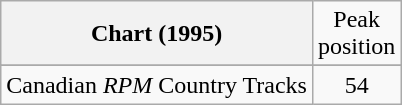<table class="wikitable sortable">
<tr>
<th align="left">Chart (1995)</th>
<td align="center">Peak<br>position</td>
</tr>
<tr>
</tr>
<tr>
<td align="left">Canadian <em>RPM</em> Country Tracks</td>
<td align="center">54</td>
</tr>
</table>
